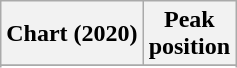<table class="wikitable sortable plainrowheaders" style="text-align:center">
<tr>
<th scope="col">Chart (2020)</th>
<th scope="col">Peak<br>position</th>
</tr>
<tr>
</tr>
<tr>
</tr>
</table>
